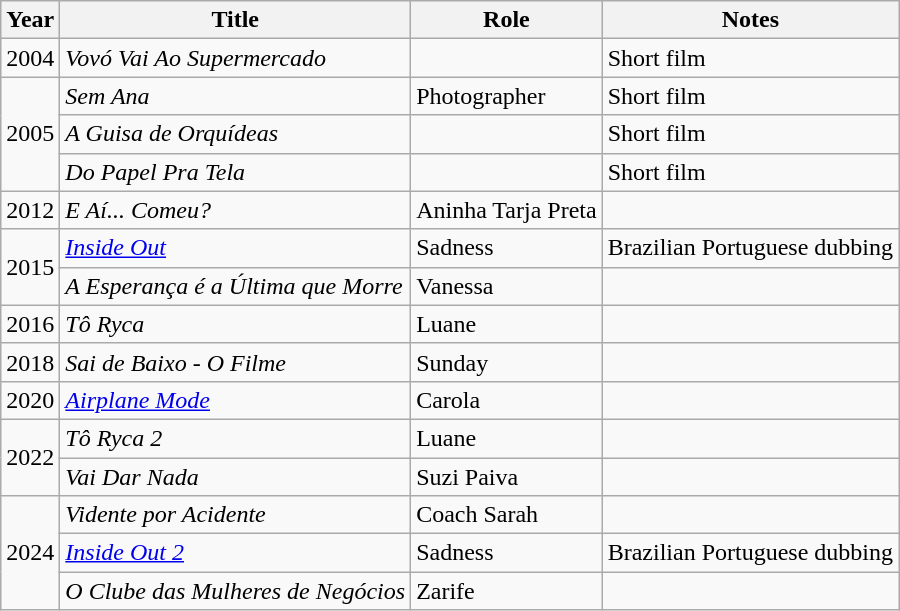<table class="wikitable">
<tr>
<th>Year</th>
<th>Title</th>
<th>Role</th>
<th>Notes</th>
</tr>
<tr>
<td>2004</td>
<td><em>Vovó Vai Ao Supermercado</em></td>
<td></td>
<td>Short film</td>
</tr>
<tr>
<td rowspan="3">2005</td>
<td><em>Sem Ana</em></td>
<td>Photographer</td>
<td>Short film</td>
</tr>
<tr>
<td><em>A Guisa de Orquídeas</em></td>
<td></td>
<td>Short film</td>
</tr>
<tr>
<td><em>Do Papel Pra Tela</em></td>
<td></td>
<td>Short film</td>
</tr>
<tr>
<td>2012</td>
<td><em>E Aí... Comeu?</em></td>
<td>Aninha Tarja Preta</td>
<td></td>
</tr>
<tr>
<td rowspan="2">2015</td>
<td><em><a href='#'>Inside Out</a></em></td>
<td>Sadness</td>
<td>Brazilian Portuguese dubbing</td>
</tr>
<tr>
<td><em>A Esperança é a Última que Morre</em></td>
<td>Vanessa</td>
<td></td>
</tr>
<tr>
<td>2016</td>
<td><em>Tô Ryca</em></td>
<td>Luane</td>
<td></td>
</tr>
<tr>
<td>2018</td>
<td><em>Sai de Baixo - O Filme</em></td>
<td>Sunday</td>
<td></td>
</tr>
<tr>
<td>2020</td>
<td><em><a href='#'>Airplane Mode</a></em></td>
<td>Carola</td>
<td></td>
</tr>
<tr>
<td rowspan="2">2022</td>
<td><em>Tô Ryca 2</em></td>
<td>Luane</td>
<td></td>
</tr>
<tr>
<td><em>Vai Dar Nada</em></td>
<td>Suzi Paiva</td>
<td></td>
</tr>
<tr>
<td rowspan="3">2024</td>
<td><em>Vidente por Acidente</em></td>
<td>Coach Sarah</td>
<td></td>
</tr>
<tr>
<td><em><a href='#'>Inside Out 2</a></em></td>
<td>Sadness</td>
<td>Brazilian Portuguese dubbing</td>
</tr>
<tr>
<td><em>O Clube das Mulheres de Negócios</em></td>
<td>Zarife</td>
<td></td>
</tr>
</table>
